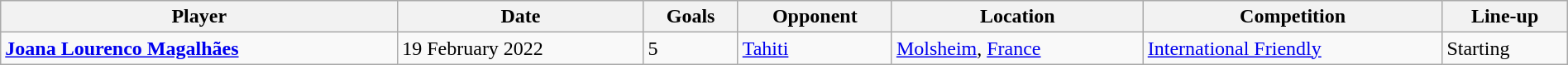<table class="wikitable sortable" style="width:100%">
<tr>
<th>Player</th>
<th>Date</th>
<th>Goals</th>
<th>Opponent</th>
<th>Location</th>
<th>Competition</th>
<th>Line-up</th>
</tr>
<tr>
<td><strong><a href='#'>Joana Lourenco Magalhães</a></strong></td>
<td>19 February 2022</td>
<td>5</td>
<td> <a href='#'>Tahiti</a></td>
<td><a href='#'>Molsheim</a>, <a href='#'>France</a></td>
<td><a href='#'>International Friendly</a></td>
<td>Starting</td>
</tr>
</table>
